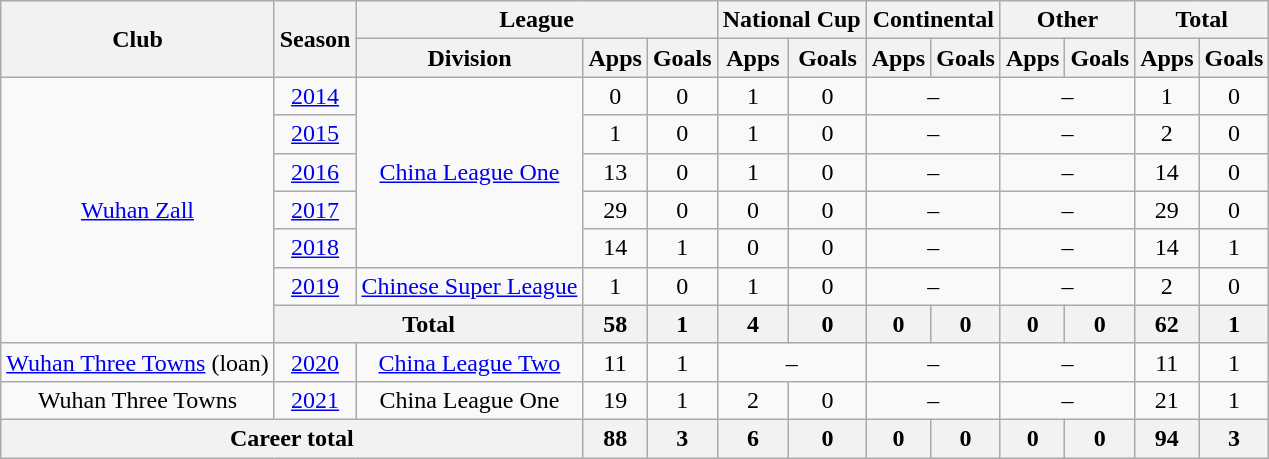<table class="wikitable" style="text-align: center">
<tr>
<th rowspan="2">Club</th>
<th rowspan="2">Season</th>
<th colspan="3">League</th>
<th colspan="2">National Cup</th>
<th colspan="2">Continental</th>
<th colspan="2">Other</th>
<th colspan="2">Total</th>
</tr>
<tr>
<th>Division</th>
<th>Apps</th>
<th>Goals</th>
<th>Apps</th>
<th>Goals</th>
<th>Apps</th>
<th>Goals</th>
<th>Apps</th>
<th>Goals</th>
<th>Apps</th>
<th>Goals</th>
</tr>
<tr>
<td rowspan=7><a href='#'>Wuhan Zall</a></td>
<td><a href='#'>2014</a></td>
<td rowspan=5><a href='#'>China League One</a></td>
<td>0</td>
<td>0</td>
<td>1</td>
<td>0</td>
<td colspan="2">–</td>
<td colspan="2">–</td>
<td>1</td>
<td>0</td>
</tr>
<tr>
<td><a href='#'>2015</a></td>
<td>1</td>
<td>0</td>
<td>1</td>
<td>0</td>
<td colspan="2">–</td>
<td colspan="2">–</td>
<td>2</td>
<td>0</td>
</tr>
<tr>
<td><a href='#'>2016</a></td>
<td>13</td>
<td>0</td>
<td>1</td>
<td>0</td>
<td colspan="2">–</td>
<td colspan="2">–</td>
<td>14</td>
<td>0</td>
</tr>
<tr>
<td><a href='#'>2017</a></td>
<td>29</td>
<td>0</td>
<td>0</td>
<td>0</td>
<td colspan="2">–</td>
<td colspan="2">–</td>
<td>29</td>
<td>0</td>
</tr>
<tr>
<td><a href='#'>2018</a></td>
<td>14</td>
<td>1</td>
<td>0</td>
<td>0</td>
<td colspan="2">–</td>
<td colspan="2">–</td>
<td>14</td>
<td>1</td>
</tr>
<tr>
<td><a href='#'>2019</a></td>
<td><a href='#'>Chinese Super League</a></td>
<td>1</td>
<td>0</td>
<td>1</td>
<td>0</td>
<td colspan="2">–</td>
<td colspan="2">–</td>
<td>2</td>
<td>0</td>
</tr>
<tr>
<th colspan=2>Total</th>
<th>58</th>
<th>1</th>
<th>4</th>
<th>0</th>
<th>0</th>
<th>0</th>
<th>0</th>
<th>0</th>
<th>62</th>
<th>1</th>
</tr>
<tr>
<td><a href='#'>Wuhan Three Towns</a> (loan)</td>
<td><a href='#'>2020</a></td>
<td><a href='#'>China League Two</a></td>
<td>11</td>
<td>1</td>
<td colspan="2">–</td>
<td colspan="2">–</td>
<td colspan="2">–</td>
<td>11</td>
<td>1</td>
</tr>
<tr>
<td>Wuhan Three Towns</td>
<td><a href='#'>2021</a></td>
<td>China League One</td>
<td>19</td>
<td>1</td>
<td>2</td>
<td>0</td>
<td colspan="2">–</td>
<td colspan="2">–</td>
<td>21</td>
<td>1</td>
</tr>
<tr>
<th colspan=3>Career total</th>
<th>88</th>
<th>3</th>
<th>6</th>
<th>0</th>
<th>0</th>
<th>0</th>
<th>0</th>
<th>0</th>
<th>94</th>
<th>3</th>
</tr>
</table>
